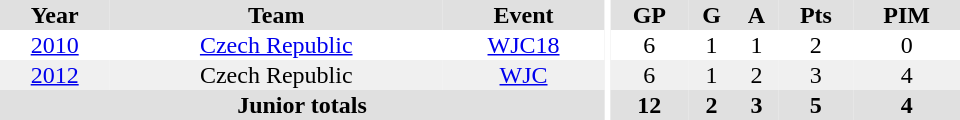<table border="0" cellpadding="1" cellspacing="0" ID="Table3" style="text-align:center; width:40em">
<tr ALIGN="center" bgcolor="#e0e0e0">
<th>Year</th>
<th>Team</th>
<th>Event</th>
<th rowspan="99" bgcolor="#ffffff"></th>
<th>GP</th>
<th>G</th>
<th>A</th>
<th>Pts</th>
<th>PIM</th>
</tr>
<tr>
<td><a href='#'>2010</a></td>
<td><a href='#'>Czech Republic</a></td>
<td><a href='#'>WJC18</a></td>
<td>6</td>
<td>1</td>
<td>1</td>
<td>2</td>
<td>0</td>
</tr>
<tr bgcolor="#f0f0f0">
<td><a href='#'>2012</a></td>
<td>Czech Republic</td>
<td><a href='#'>WJC</a></td>
<td>6</td>
<td>1</td>
<td>2</td>
<td>3</td>
<td>4</td>
</tr>
<tr ALIGN="center" bgcolor="#e0e0e0">
<th colspan=3>Junior totals</th>
<th>12</th>
<th>2</th>
<th>3</th>
<th>5</th>
<th>4</th>
</tr>
</table>
